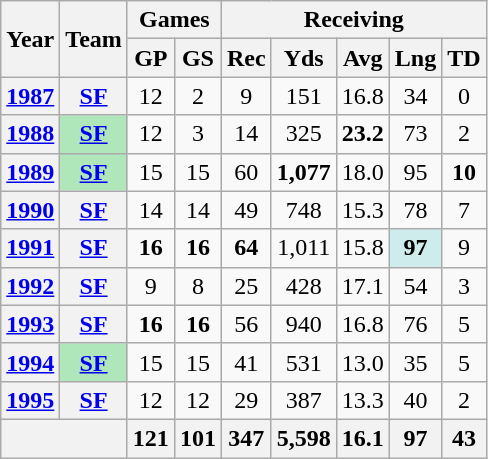<table class="wikitable" style="text-align:center;">
<tr>
<th rowspan="2">Year</th>
<th rowspan="2">Team</th>
<th colspan="2">Games</th>
<th colspan="5">Receiving</th>
</tr>
<tr>
<th>GP</th>
<th>GS</th>
<th>Rec</th>
<th>Yds</th>
<th>Avg</th>
<th>Lng</th>
<th>TD</th>
</tr>
<tr>
<th><a href='#'>1987</a></th>
<th><a href='#'>SF</a></th>
<td>12</td>
<td>2</td>
<td>9</td>
<td>151</td>
<td>16.8</td>
<td>34</td>
<td>0</td>
</tr>
<tr>
<th><a href='#'>1988</a></th>
<th style="background:#afe6ba;"><a href='#'>SF</a></th>
<td>12</td>
<td>3</td>
<td>14</td>
<td>325</td>
<td><strong>23.2</strong></td>
<td>73</td>
<td>2</td>
</tr>
<tr>
<th><a href='#'>1989</a></th>
<th style="background:#afe6ba;"><a href='#'>SF</a></th>
<td>15</td>
<td>15</td>
<td>60</td>
<td><strong>1,077</strong></td>
<td>18.0</td>
<td>95</td>
<td><strong>10</strong></td>
</tr>
<tr>
<th><a href='#'>1990</a></th>
<th><a href='#'>SF</a></th>
<td>14</td>
<td>14</td>
<td>49</td>
<td>748</td>
<td>15.3</td>
<td>78</td>
<td>7</td>
</tr>
<tr>
<th><a href='#'>1991</a></th>
<th><a href='#'>SF</a></th>
<td><strong>16</strong></td>
<td><strong>16</strong></td>
<td><strong>64</strong></td>
<td>1,011</td>
<td>15.8</td>
<td style="background:#cfecec;"><strong>97</strong></td>
<td>9</td>
</tr>
<tr>
<th><a href='#'>1992</a></th>
<th><a href='#'>SF</a></th>
<td>9</td>
<td>8</td>
<td>25</td>
<td>428</td>
<td>17.1</td>
<td>54</td>
<td>3</td>
</tr>
<tr>
<th><a href='#'>1993</a></th>
<th><a href='#'>SF</a></th>
<td><strong>16</strong></td>
<td><strong>16</strong></td>
<td>56</td>
<td>940</td>
<td>16.8</td>
<td>76</td>
<td>5</td>
</tr>
<tr>
<th><a href='#'>1994</a></th>
<th style="background:#afe6ba;"><a href='#'>SF</a></th>
<td>15</td>
<td>15</td>
<td>41</td>
<td>531</td>
<td>13.0</td>
<td>35</td>
<td>5</td>
</tr>
<tr>
<th><a href='#'>1995</a></th>
<th><a href='#'>SF</a></th>
<td>12</td>
<td>12</td>
<td>29</td>
<td>387</td>
<td>13.3</td>
<td>40</td>
<td>2</td>
</tr>
<tr>
<th colspan="2"></th>
<th>121</th>
<th>101</th>
<th>347</th>
<th>5,598</th>
<th>16.1</th>
<th>97</th>
<th>43</th>
</tr>
</table>
